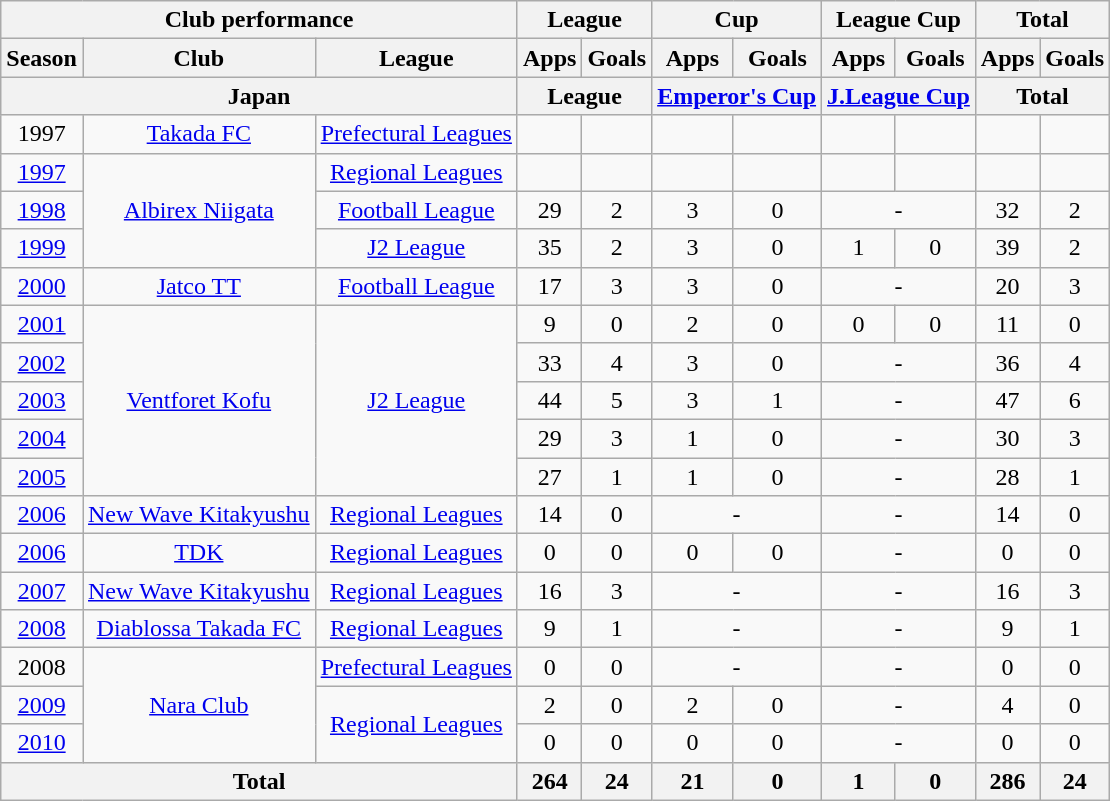<table class="wikitable" style="text-align:center;">
<tr>
<th colspan=3>Club performance</th>
<th colspan=2>League</th>
<th colspan=2>Cup</th>
<th colspan=2>League Cup</th>
<th colspan=2>Total</th>
</tr>
<tr>
<th>Season</th>
<th>Club</th>
<th>League</th>
<th>Apps</th>
<th>Goals</th>
<th>Apps</th>
<th>Goals</th>
<th>Apps</th>
<th>Goals</th>
<th>Apps</th>
<th>Goals</th>
</tr>
<tr>
<th colspan=3>Japan</th>
<th colspan=2>League</th>
<th colspan=2><a href='#'>Emperor's Cup</a></th>
<th colspan=2><a href='#'>J.League Cup</a></th>
<th colspan=2>Total</th>
</tr>
<tr>
<td>1997</td>
<td><a href='#'>Takada FC</a></td>
<td><a href='#'>Prefectural Leagues</a></td>
<td></td>
<td></td>
<td></td>
<td></td>
<td></td>
<td></td>
<td></td>
<td></td>
</tr>
<tr>
<td><a href='#'>1997</a></td>
<td rowspan="3"><a href='#'>Albirex Niigata</a></td>
<td><a href='#'>Regional Leagues</a></td>
<td></td>
<td></td>
<td></td>
<td></td>
<td></td>
<td></td>
<td></td>
<td></td>
</tr>
<tr>
<td><a href='#'>1998</a></td>
<td><a href='#'>Football League</a></td>
<td>29</td>
<td>2</td>
<td>3</td>
<td>0</td>
<td colspan="2">-</td>
<td>32</td>
<td>2</td>
</tr>
<tr>
<td><a href='#'>1999</a></td>
<td><a href='#'>J2 League</a></td>
<td>35</td>
<td>2</td>
<td>3</td>
<td>0</td>
<td>1</td>
<td>0</td>
<td>39</td>
<td>2</td>
</tr>
<tr>
<td><a href='#'>2000</a></td>
<td><a href='#'>Jatco TT</a></td>
<td><a href='#'>Football League</a></td>
<td>17</td>
<td>3</td>
<td>3</td>
<td>0</td>
<td colspan="2">-</td>
<td>20</td>
<td>3</td>
</tr>
<tr>
<td><a href='#'>2001</a></td>
<td rowspan="5"><a href='#'>Ventforet Kofu</a></td>
<td rowspan="5"><a href='#'>J2 League</a></td>
<td>9</td>
<td>0</td>
<td>2</td>
<td>0</td>
<td>0</td>
<td>0</td>
<td>11</td>
<td>0</td>
</tr>
<tr>
<td><a href='#'>2002</a></td>
<td>33</td>
<td>4</td>
<td>3</td>
<td>0</td>
<td colspan="2">-</td>
<td>36</td>
<td>4</td>
</tr>
<tr>
<td><a href='#'>2003</a></td>
<td>44</td>
<td>5</td>
<td>3</td>
<td>1</td>
<td colspan="2">-</td>
<td>47</td>
<td>6</td>
</tr>
<tr>
<td><a href='#'>2004</a></td>
<td>29</td>
<td>3</td>
<td>1</td>
<td>0</td>
<td colspan="2">-</td>
<td>30</td>
<td>3</td>
</tr>
<tr>
<td><a href='#'>2005</a></td>
<td>27</td>
<td>1</td>
<td>1</td>
<td>0</td>
<td colspan="2">-</td>
<td>28</td>
<td>1</td>
</tr>
<tr>
<td><a href='#'>2006</a></td>
<td><a href='#'>New Wave Kitakyushu</a></td>
<td><a href='#'>Regional Leagues</a></td>
<td>14</td>
<td>0</td>
<td colspan="2">-</td>
<td colspan="2">-</td>
<td>14</td>
<td>0</td>
</tr>
<tr>
<td><a href='#'>2006</a></td>
<td><a href='#'>TDK</a></td>
<td><a href='#'>Regional Leagues</a></td>
<td>0</td>
<td>0</td>
<td>0</td>
<td>0</td>
<td colspan="2">-</td>
<td>0</td>
<td>0</td>
</tr>
<tr>
<td><a href='#'>2007</a></td>
<td><a href='#'>New Wave Kitakyushu</a></td>
<td><a href='#'>Regional Leagues</a></td>
<td>16</td>
<td>3</td>
<td colspan="2">-</td>
<td colspan="2">-</td>
<td>16</td>
<td>3</td>
</tr>
<tr>
<td><a href='#'>2008</a></td>
<td><a href='#'>Diablossa Takada FC</a></td>
<td><a href='#'>Regional Leagues</a></td>
<td>9</td>
<td>1</td>
<td colspan="2">-</td>
<td colspan="2">-</td>
<td>9</td>
<td>1</td>
</tr>
<tr>
<td>2008</td>
<td rowspan="3"><a href='#'>Nara Club</a></td>
<td><a href='#'>Prefectural Leagues</a></td>
<td>0</td>
<td>0</td>
<td colspan="2">-</td>
<td colspan="2">-</td>
<td>0</td>
<td>0</td>
</tr>
<tr>
<td><a href='#'>2009</a></td>
<td rowspan="2"><a href='#'>Regional Leagues</a></td>
<td>2</td>
<td>0</td>
<td>2</td>
<td>0</td>
<td colspan="2">-</td>
<td>4</td>
<td>0</td>
</tr>
<tr>
<td><a href='#'>2010</a></td>
<td>0</td>
<td>0</td>
<td>0</td>
<td>0</td>
<td colspan="2">-</td>
<td>0</td>
<td>0</td>
</tr>
<tr>
<th colspan=3>Total</th>
<th>264</th>
<th>24</th>
<th>21</th>
<th>0</th>
<th>1</th>
<th>0</th>
<th>286</th>
<th>24</th>
</tr>
</table>
